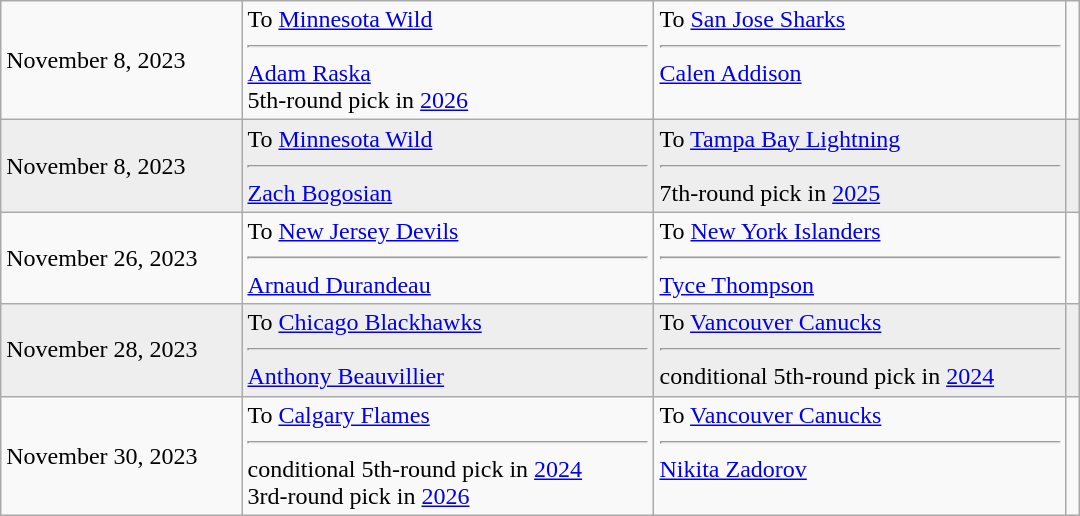<table cellspacing=0 class="wikitable" style="border:1px solid #999999; width:720px;">
<tr>
<td>November 8, 2023</td>
<td valign="top">To <a href='#'>Minnesota Wild</a><hr><a href='#'>Adam Raska</a><br>5th-round pick in <a href='#'>2026</a></td>
<td valign="top">To <a href='#'>San Jose Sharks</a><hr><a href='#'>Calen Addison</a></td>
<td></td>
</tr>
<tr bgcolor="eeeeee">
<td>November 8, 2023</td>
<td valign="top">To <a href='#'>Minnesota Wild</a><hr><a href='#'>Zach Bogosian</a></td>
<td valign="top">To <a href='#'>Tampa Bay Lightning</a><hr>7th-round pick in <a href='#'>2025</a></td>
<td></td>
</tr>
<tr>
<td>November 26, 2023</td>
<td valign="top">To <a href='#'>New Jersey Devils</a><hr><a href='#'>Arnaud Durandeau</a></td>
<td valign="top">To <a href='#'>New York Islanders</a><hr><a href='#'>Tyce Thompson</a></td>
<td></td>
</tr>
<tr bgcolor="eeeeee">
<td>November 28, 2023</td>
<td valign="top">To <a href='#'>Chicago Blackhawks</a><hr><a href='#'>Anthony Beauvillier</a></td>
<td valign="top">To <a href='#'>Vancouver Canucks</a><hr>conditional 5th-round pick in <a href='#'>2024</a></td>
<td></td>
</tr>
<tr>
<td>November 30, 2023</td>
<td valign="top">To <a href='#'>Calgary Flames</a><hr>conditional 5th-round pick in <a href='#'>2024</a><br>3rd-round pick in <a href='#'>2026</a></td>
<td valign="top">To <a href='#'>Vancouver Canucks</a><hr><a href='#'>Nikita Zadorov</a></td>
<td></td>
</tr>
</table>
